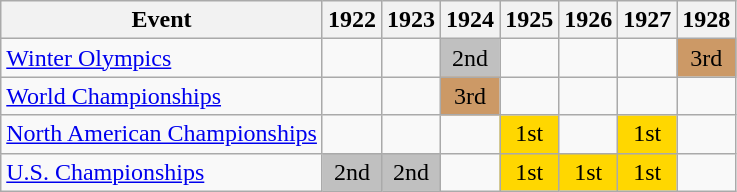<table class="wikitable">
<tr>
<th>Event</th>
<th>1922</th>
<th>1923</th>
<th>1924</th>
<th>1925</th>
<th>1926</th>
<th>1927</th>
<th>1928</th>
</tr>
<tr>
<td><a href='#'>Winter Olympics</a></td>
<td></td>
<td></td>
<td align="center" bgcolor="silver">2nd</td>
<td></td>
<td></td>
<td></td>
<td align="center" bgcolor="cc9966">3rd</td>
</tr>
<tr>
<td><a href='#'>World Championships</a></td>
<td></td>
<td></td>
<td align="center" bgcolor="cc9966">3rd</td>
<td></td>
<td></td>
<td></td>
<td></td>
</tr>
<tr>
<td><a href='#'>North American Championships</a></td>
<td></td>
<td></td>
<td></td>
<td align="center" bgcolor="gold">1st</td>
<td></td>
<td align="center" bgcolor="gold">1st</td>
<td></td>
</tr>
<tr>
<td><a href='#'>U.S. Championships</a></td>
<td align="center" bgcolor="silver">2nd</td>
<td align="center" bgcolor="silver">2nd</td>
<td></td>
<td align="center" bgcolor="gold">1st</td>
<td align="center" bgcolor="gold">1st</td>
<td align="center" bgcolor="gold">1st</td>
<td></td>
</tr>
</table>
